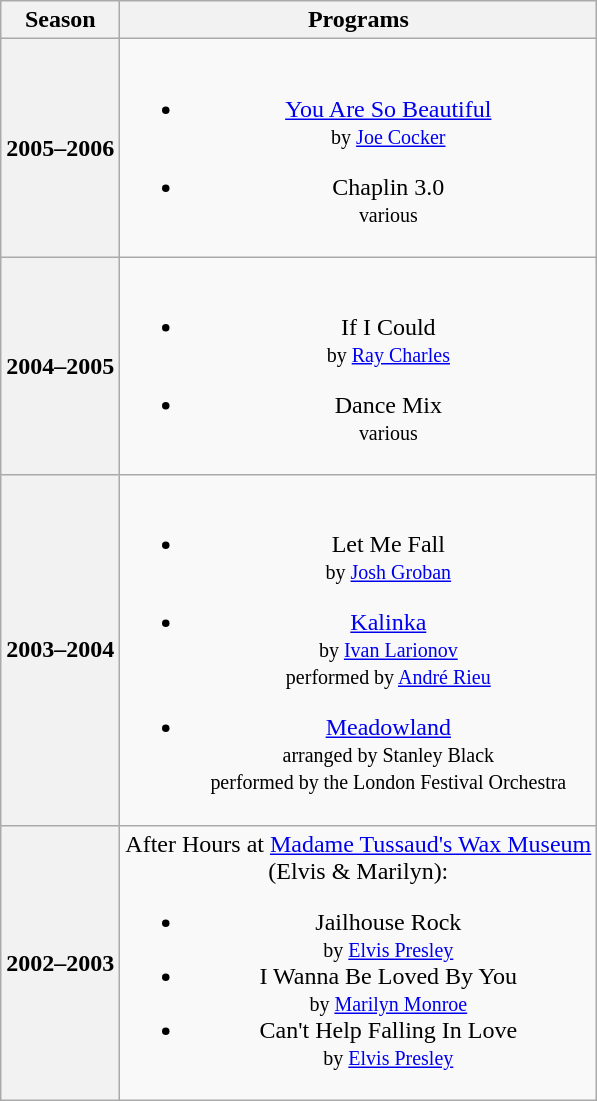<table class="wikitable" style="text-align:center">
<tr>
<th>Season</th>
<th>Programs</th>
</tr>
<tr>
<th>2005–2006</th>
<td><br><ul><li><a href='#'>You Are So Beautiful</a> <br><small> by <a href='#'>Joe Cocker</a> </small></li></ul><ul><li>Chaplin 3.0 <br><small> various </small></li></ul></td>
</tr>
<tr>
<th>2004–2005</th>
<td><br><ul><li>If I Could <br><small> by <a href='#'>Ray Charles</a> </small></li></ul><ul><li>Dance Mix <br><small> various </small></li></ul></td>
</tr>
<tr>
<th>2003–2004</th>
<td><br><ul><li>Let Me Fall <br><small> by <a href='#'>Josh Groban</a> </small></li></ul><ul><li><a href='#'>Kalinka</a> <br><small> by <a href='#'>Ivan Larionov</a> <br> performed by <a href='#'>André Rieu</a> </small></li></ul><ul><li><a href='#'>Meadowland</a> <br><small> arranged by Stanley Black <br> performed by the London Festival Orchestra </small></li></ul></td>
</tr>
<tr>
<th>2002–2003</th>
<td>After Hours at <a href='#'>Madame Tussaud's Wax Museum</a> <br> (Elvis & Marilyn):<br><ul><li>Jailhouse Rock <br><small> by <a href='#'>Elvis Presley</a> </small></li><li>I Wanna Be Loved By You <br><small> by <a href='#'>Marilyn Monroe</a> </small></li><li>Can't Help Falling In Love <br><small> by <a href='#'>Elvis Presley</a> </small></li></ul></td>
</tr>
</table>
